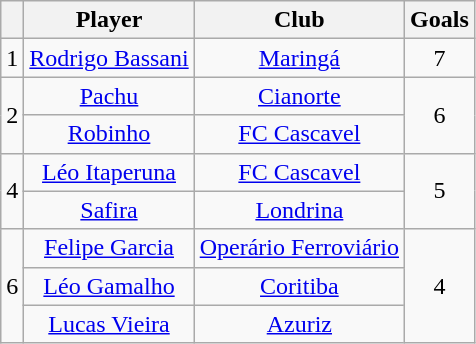<table class="wikitable" style="text-align:center">
<tr>
<th scope=col></th>
<th scope=col>Player</th>
<th scope=col>Club</th>
<th scope=col>Goals</th>
</tr>
<tr>
<td>1</td>
<td><a href='#'>Rodrigo Bassani</a></td>
<td><a href='#'>Maringá</a></td>
<td>7</td>
</tr>
<tr>
<td rowspan=2>2</td>
<td><a href='#'>Pachu</a></td>
<td><a href='#'>Cianorte</a></td>
<td rowspan=2>6</td>
</tr>
<tr>
<td><a href='#'>Robinho</a></td>
<td><a href='#'>FC Cascavel</a></td>
</tr>
<tr>
<td rowspan=2>4</td>
<td><a href='#'>Léo Itaperuna</a></td>
<td><a href='#'>FC Cascavel</a></td>
<td rowspan=2>5</td>
</tr>
<tr>
<td><a href='#'>Safira</a></td>
<td><a href='#'>Londrina</a></td>
</tr>
<tr>
<td rowspan=3>6</td>
<td><a href='#'>Felipe Garcia</a></td>
<td><a href='#'>Operário Ferroviário</a></td>
<td rowspan=3>4</td>
</tr>
<tr>
<td><a href='#'>Léo Gamalho</a></td>
<td><a href='#'>Coritiba</a></td>
</tr>
<tr>
<td><a href='#'>Lucas Vieira</a></td>
<td><a href='#'>Azuriz</a></td>
</tr>
</table>
